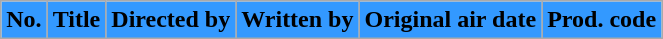<table class="wikitable plainrowheaders" style="background:#fff;">
<tr>
<th style="background:#39f;">No.</th>
<th style="background:#39f;">Title</th>
<th style="background:#39f;">Directed by</th>
<th style="background:#39f;">Written by</th>
<th style="background:#39f;">Original air date</th>
<th style="background:#39f;">Prod. code<br>











</th>
</tr>
</table>
